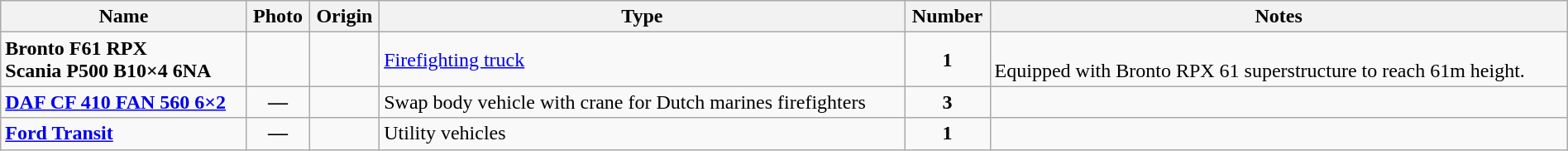<table class="wikitable" style="width:100%;">
<tr>
<th>Name</th>
<th>Photo</th>
<th>Origin</th>
<th>Type</th>
<th>Number</th>
<th>Notes</th>
</tr>
<tr>
<td><strong>Bronto F61 RPX</strong><br><strong>Scania P500 B10×4 6NA</strong></td>
<td></td>
<td><small></small><br><small></small></td>
<td><a href='#'>Firefighting truck</a></td>
<td style="text-align: center;"><strong>1</strong></td>
<td><br>Equipped with Bronto RPX 61 superstructure to reach 61m height.</td>
</tr>
<tr>
<td><a href='#'><strong>DAF CF 410 FAN 560 6×2</strong></a></td>
<td style="text-align: center;"><strong>—</strong></td>
<td><small></small></td>
<td>Swap body vehicle with crane for Dutch marines firefighters</td>
<td style="text-align: center;"><strong>3</strong></td>
<td></td>
</tr>
<tr>
<td><strong><a href='#'>Ford Transit</a></strong></td>
<td style="text-align: center;"><strong>—</strong></td>
<td><small></small></td>
<td>Utility vehicles</td>
<td style="text-align: center;"><strong>1</strong></td>
<td></td>
</tr>
</table>
